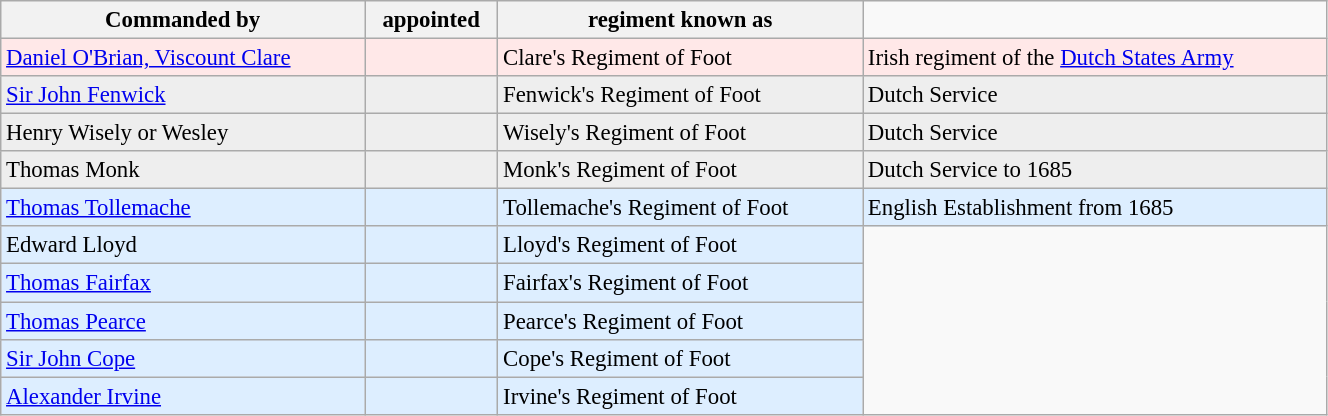<table class="wikitable" style="font-size: 95%;" width=70%>
<tr>
<th>Commanded by</th>
<th>appointed</th>
<th>regiment known as</th>
</tr>
<tr ---- bgcolor=#FFE8E8>
<td><a href='#'>Daniel O'Brian, Viscount Clare</a></td>
<td></td>
<td>Clare's Regiment of Foot</td>
<td>Irish regiment of the <a href='#'>Dutch States Army</a></td>
</tr>
<tr ---- bgcolor=#EEEEEE>
<td><a href='#'>Sir John Fenwick</a></td>
<td></td>
<td>Fenwick's Regiment of Foot</td>
<td>Dutch Service</td>
</tr>
<tr ---- bgcolor=#EEEEEE>
<td>Henry Wisely or Wesley</td>
<td></td>
<td>Wisely's Regiment of Foot</td>
<td>Dutch Service</td>
</tr>
<tr ---- bgcolor=#EEEEEE>
<td>Thomas Monk</td>
<td></td>
<td>Monk's Regiment of Foot</td>
<td>Dutch Service to 1685</td>
</tr>
<tr ---- bgcolor=#DDEEFF>
<td><a href='#'>Thomas Tollemache</a></td>
<td></td>
<td>Tollemache's Regiment of Foot</td>
<td>English Establishment from 1685</td>
</tr>
<tr ---- bgcolor=#DDEEFF>
<td>Edward Lloyd</td>
<td></td>
<td>Lloyd's Regiment of Foot</td>
</tr>
<tr ---- bgcolor=#DDEEFF>
<td><a href='#'>Thomas Fairfax</a></td>
<td></td>
<td>Fairfax's Regiment of Foot</td>
</tr>
<tr ---- bgcolor=#DDEEFF>
<td><a href='#'>Thomas Pearce</a></td>
<td></td>
<td>Pearce's Regiment of Foot</td>
</tr>
<tr ---- bgcolor=#DDEEFF>
<td><a href='#'>Sir John Cope</a></td>
<td></td>
<td>Cope's Regiment of Foot</td>
</tr>
<tr ---- bgcolor=#DDEEFF>
<td><a href='#'>Alexander Irvine</a></td>
<td></td>
<td>Irvine's Regiment of Foot</td>
</tr>
</table>
